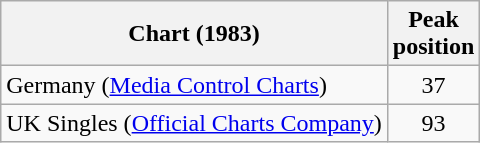<table class="wikitable sortable">
<tr>
<th>Chart (1983)</th>
<th>Peak<br>position</th>
</tr>
<tr>
<td>Germany (<a href='#'>Media Control Charts</a>)</td>
<td align= "center">37</td>
</tr>
<tr>
<td>UK Singles (<a href='#'>Official Charts Company</a>)</td>
<td align= "center">93</td>
</tr>
</table>
